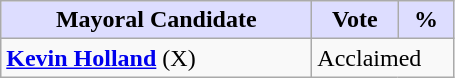<table class="wikitable">
<tr>
<th style="background:#ddf; width:200px;">Mayoral Candidate</th>
<th style="background:#ddf; width:50px;">Vote</th>
<th style="background:#ddf; width:30px;">%</th>
</tr>
<tr>
<td><strong><a href='#'>Kevin Holland</a></strong> (X)</td>
<td colspan="2">Acclaimed</td>
</tr>
</table>
